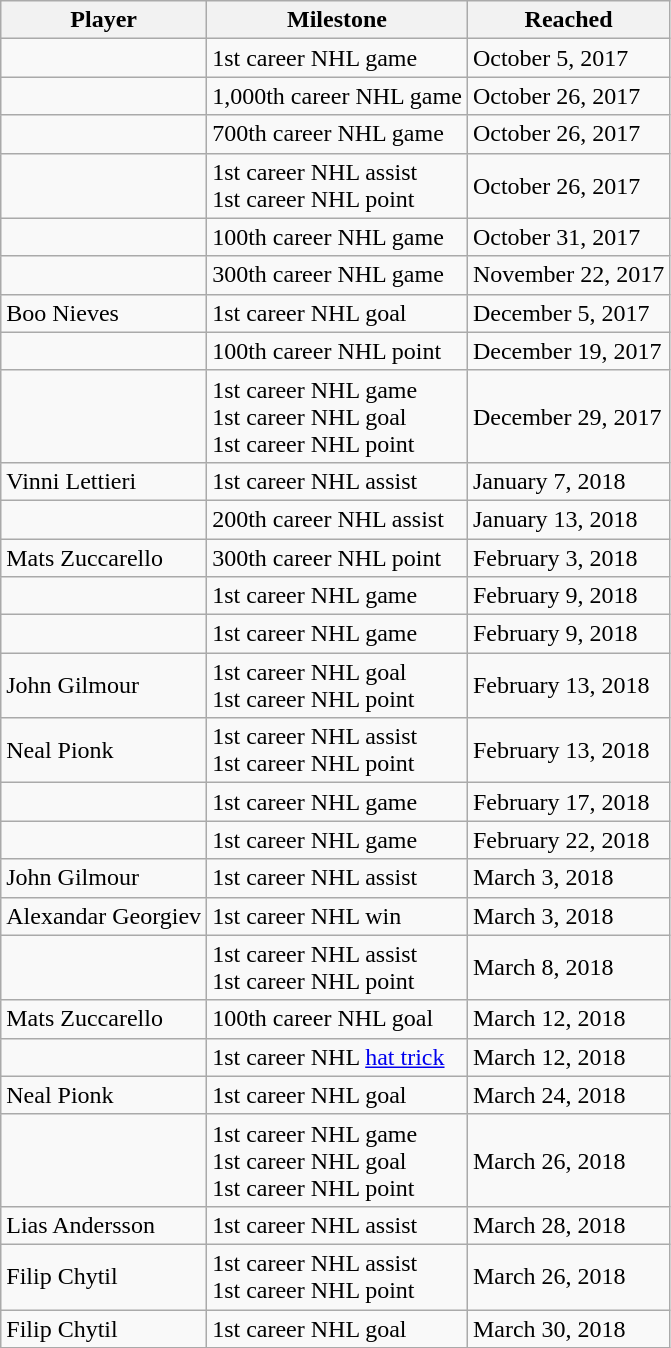<table class="wikitable sortable" style="width:auto%;">
<tr align=center>
<th>Player</th>
<th>Milestone</th>
<th>Reached</th>
</tr>
<tr>
<td></td>
<td>1st career NHL game</td>
<td>October 5, 2017</td>
</tr>
<tr>
<td></td>
<td>1,000th career NHL game</td>
<td>October 26, 2017</td>
</tr>
<tr>
<td></td>
<td>700th career NHL game</td>
<td>October 26, 2017</td>
</tr>
<tr>
<td></td>
<td>1st career NHL assist<br>1st career NHL point</td>
<td>October 26, 2017</td>
</tr>
<tr>
<td></td>
<td>100th career NHL game</td>
<td>October 31, 2017</td>
</tr>
<tr>
<td></td>
<td>300th career NHL game</td>
<td>November 22, 2017</td>
</tr>
<tr>
<td>Boo Nieves</td>
<td>1st career NHL goal</td>
<td>December 5, 2017</td>
</tr>
<tr>
<td></td>
<td>100th career NHL point</td>
<td>December 19, 2017</td>
</tr>
<tr>
<td></td>
<td>1st career NHL game<br>1st career NHL goal<br>1st career NHL point</td>
<td>December 29, 2017</td>
</tr>
<tr>
<td>Vinni Lettieri</td>
<td>1st career NHL assist</td>
<td>January 7, 2018</td>
</tr>
<tr>
<td></td>
<td>200th career NHL assist</td>
<td>January 13, 2018</td>
</tr>
<tr>
<td>Mats Zuccarello</td>
<td>300th career NHL point</td>
<td>February 3, 2018</td>
</tr>
<tr>
<td></td>
<td>1st career NHL game</td>
<td>February 9, 2018</td>
</tr>
<tr>
<td></td>
<td>1st career NHL game</td>
<td>February 9, 2018</td>
</tr>
<tr>
<td>John Gilmour</td>
<td>1st career NHL goal<br>1st career NHL point</td>
<td>February 13, 2018</td>
</tr>
<tr>
<td>Neal Pionk</td>
<td>1st career NHL assist<br>1st career NHL point</td>
<td>February 13, 2018</td>
</tr>
<tr>
<td></td>
<td>1st career NHL game</td>
<td>February 17, 2018</td>
</tr>
<tr>
<td></td>
<td>1st career NHL game</td>
<td>February 22, 2018</td>
</tr>
<tr>
<td>John Gilmour</td>
<td>1st career NHL assist</td>
<td>March 3, 2018</td>
</tr>
<tr>
<td>Alexandar Georgiev</td>
<td>1st career NHL win</td>
<td>March 3, 2018</td>
</tr>
<tr>
<td></td>
<td>1st career NHL assist<br>1st career NHL point</td>
<td>March 8, 2018</td>
</tr>
<tr>
<td>Mats Zuccarello</td>
<td>100th career NHL goal</td>
<td>March 12, 2018</td>
</tr>
<tr>
<td></td>
<td>1st career NHL <a href='#'>hat trick</a></td>
<td>March 12, 2018</td>
</tr>
<tr>
<td>Neal Pionk</td>
<td>1st career NHL goal</td>
<td>March 24, 2018</td>
</tr>
<tr>
<td></td>
<td>1st career NHL game<br>1st career NHL goal<br>1st career NHL point</td>
<td>March 26, 2018</td>
</tr>
<tr>
<td>Lias Andersson</td>
<td>1st career NHL assist</td>
<td>March 28, 2018</td>
</tr>
<tr>
<td>Filip Chytil</td>
<td>1st career NHL assist<br>1st career NHL point</td>
<td>March 26, 2018</td>
</tr>
<tr>
<td>Filip Chytil</td>
<td>1st career NHL goal</td>
<td>March 30, 2018</td>
</tr>
</table>
